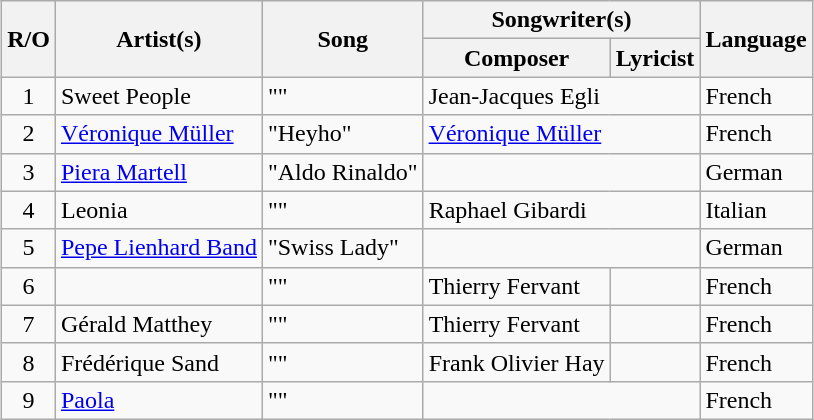<table class="sortable wikitable" style="margin: 1em auto 1em auto; text-align:left">
<tr>
<th rowspan="2">R/O</th>
<th rowspan="2">Artist(s)</th>
<th rowspan="2">Song</th>
<th colspan="2">Songwriter(s)</th>
<th rowspan="2">Language</th>
</tr>
<tr>
<th>Composer</th>
<th>Lyricist</th>
</tr>
<tr>
<td align="center">1</td>
<td>Sweet People</td>
<td>""</td>
<td colspan="2">Jean-Jacques Egli</td>
<td>French</td>
</tr>
<tr>
<td align="center">2</td>
<td><a href='#'>Véronique Müller</a></td>
<td>"Heyho"</td>
<td colspan="2"><a href='#'>Véronique Müller</a></td>
<td>French</td>
</tr>
<tr>
<td align="center">3</td>
<td><a href='#'>Piera Martell</a></td>
<td>"Aldo Rinaldo"</td>
<td colspan="2"></td>
<td>German</td>
</tr>
<tr>
<td align="center">4</td>
<td>Leonia</td>
<td>""</td>
<td colspan="2">Raphael Gibardi</td>
<td>Italian</td>
</tr>
<tr>
<td align="center">5</td>
<td><a href='#'>Pepe Lienhard Band</a></td>
<td>"Swiss Lady"</td>
<td colspan="2"></td>
<td>German</td>
</tr>
<tr>
<td align="center">6</td>
<td></td>
<td>""</td>
<td>Thierry Fervant</td>
<td></td>
<td>French</td>
</tr>
<tr>
<td align="center">7</td>
<td>Gérald Matthey</td>
<td>""</td>
<td>Thierry Fervant</td>
<td></td>
<td>French</td>
</tr>
<tr>
<td align="center">8</td>
<td>Frédérique Sand</td>
<td>""</td>
<td>Frank Olivier Hay</td>
<td></td>
<td>French</td>
</tr>
<tr>
<td align="center">9</td>
<td><a href='#'>Paola</a></td>
<td>""</td>
<td colspan="2"></td>
<td>French</td>
</tr>
</table>
